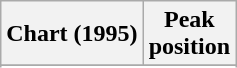<table class="wikitable sortable plainrowheaders">
<tr>
<th scope="col">Chart (1995)</th>
<th scope="col">Peak<br>position</th>
</tr>
<tr>
</tr>
<tr>
</tr>
<tr>
</tr>
<tr>
</tr>
</table>
